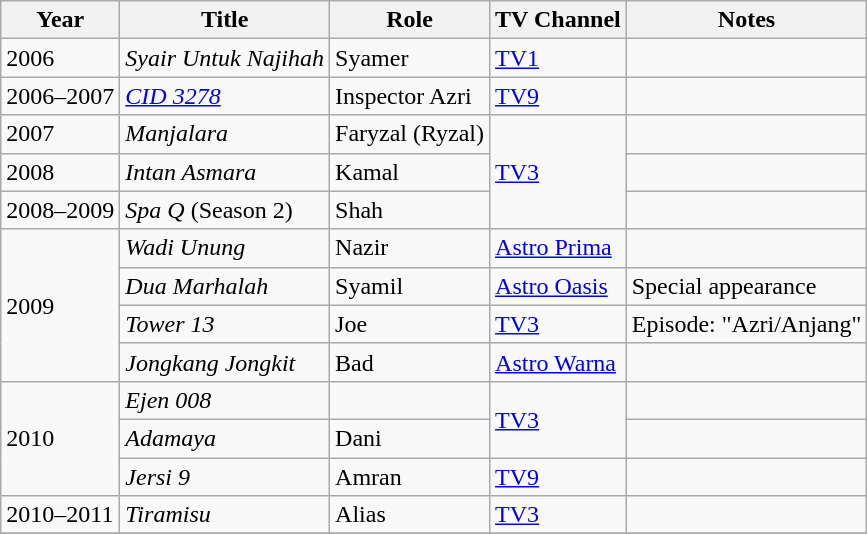<table class="wikitable">
<tr>
<th>Year</th>
<th>Title</th>
<th>Role</th>
<th>TV Channel</th>
<th>Notes</th>
</tr>
<tr>
<td>2006</td>
<td><em>Syair Untuk Najihah</em></td>
<td>Syamer</td>
<td><a href='#'>TV1</a></td>
<td></td>
</tr>
<tr>
<td>2006–2007</td>
<td><em><a href='#'>CID 3278</a></em></td>
<td>Inspector Azri</td>
<td><a href='#'>TV9</a></td>
<td></td>
</tr>
<tr>
<td>2007</td>
<td><em>Manjalara</em></td>
<td>Faryzal (Ryzal)</td>
<td rowspan="3"><a href='#'>TV3</a></td>
<td></td>
</tr>
<tr>
<td>2008</td>
<td><em>Intan Asmara</em></td>
<td>Kamal</td>
<td></td>
</tr>
<tr>
<td>2008–2009</td>
<td><em>Spa Q</em> (Season 2)</td>
<td>Shah</td>
<td></td>
</tr>
<tr>
<td rowspan="4">2009</td>
<td><em>Wadi Unung</em></td>
<td>Nazir</td>
<td><a href='#'>Astro Prima</a></td>
<td></td>
</tr>
<tr>
<td><em>Dua Marhalah</em></td>
<td>Syamil</td>
<td><a href='#'>Astro Oasis</a></td>
<td>Special appearance</td>
</tr>
<tr>
<td><em>Tower 13</em></td>
<td>Joe</td>
<td><a href='#'>TV3</a></td>
<td>Episode: "Azri/Anjang"</td>
</tr>
<tr>
<td><em>Jongkang Jongkit</em></td>
<td>Bad</td>
<td><a href='#'>Astro Warna</a></td>
<td></td>
</tr>
<tr>
<td rowspan="3">2010</td>
<td><em>Ejen 008</em></td>
<td></td>
<td rowspan="2"><a href='#'>TV3</a></td>
<td></td>
</tr>
<tr>
<td><em>Adamaya</em></td>
<td>Dani</td>
<td></td>
</tr>
<tr>
<td><em>Jersi 9</em></td>
<td>Amran</td>
<td><a href='#'>TV9</a></td>
<td></td>
</tr>
<tr>
<td>2010–2011</td>
<td><em>Tiramisu</em></td>
<td>Alias</td>
<td><a href='#'>TV3</a></td>
<td></td>
</tr>
<tr>
</tr>
</table>
